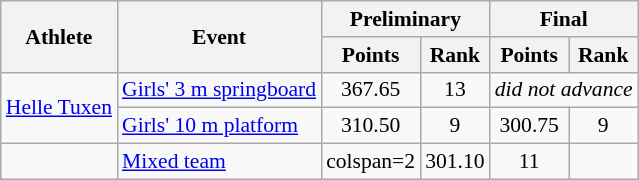<table class="wikitable" style="text-align:center;font-size:90%">
<tr>
<th rowspan=2>Athlete</th>
<th rowspan=2>Event</th>
<th colspan=2>Preliminary</th>
<th colspan=2>Final</th>
</tr>
<tr>
<th>Points</th>
<th>Rank</th>
<th>Points</th>
<th>Rank</th>
</tr>
<tr>
<td align=left rowspan=2><a href='#'>Helle Tuxen</a></td>
<td align=left><a href='#'>Girls' 3 m springboard</a></td>
<td>367.65</td>
<td>13</td>
<td Colspan=2><em>did not advance</em></td>
</tr>
<tr>
<td align=left><a href='#'>Girls' 10 m platform</a></td>
<td>310.50</td>
<td>9</td>
<td>300.75</td>
<td>9</td>
</tr>
<tr>
<td align=left><br></td>
<td align=left><a href='#'>Mixed team</a></td>
<td>colspan=2 </td>
<td>301.10</td>
<td>11</td>
</tr>
</table>
